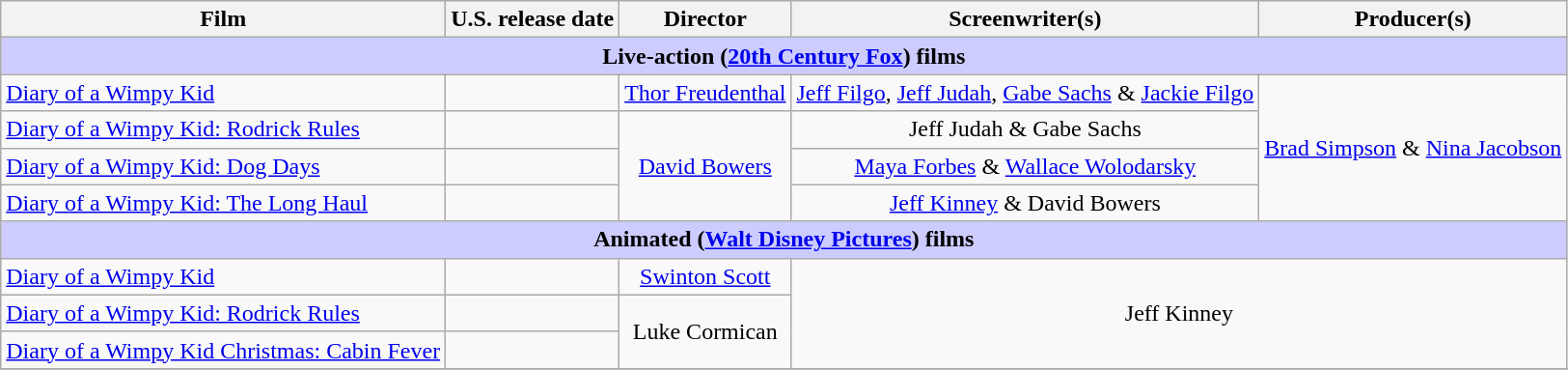<table class="wikitable plainrowheaders" style="text-align:center">
<tr>
<th>Film</th>
<th>U.S. release date</th>
<th>Director</th>
<th>Screenwriter(s)</th>
<th>Producer(s)</th>
</tr>
<tr>
<th colspan="6" style="background-color: #ccccff;">Live-action (<a href='#'>20th Century Fox</a>) films</th>
</tr>
<tr>
<td style="text-align:left"><a href='#'>Diary of a Wimpy Kid</a></td>
<td style="text-align:left"></td>
<td><a href='#'>Thor Freudenthal</a></td>
<td><a href='#'>Jeff Filgo</a>, <a href='#'>Jeff Judah</a>, <a href='#'>Gabe Sachs</a> & <a href='#'>Jackie Filgo</a></td>
<td rowspan="4"><a href='#'>Brad Simpson</a> & <a href='#'>Nina Jacobson</a></td>
</tr>
<tr>
<td style="text-align:left"><a href='#'>Diary of a Wimpy Kid: Rodrick Rules</a></td>
<td style="text-align:left"></td>
<td rowspan="3"><a href='#'>David Bowers</a></td>
<td>Jeff Judah & Gabe Sachs</td>
</tr>
<tr>
<td style="text-align:left"><a href='#'>Diary of a Wimpy Kid: Dog Days</a></td>
<td style="text-align:left"></td>
<td><a href='#'>Maya Forbes</a> & <a href='#'>Wallace Wolodarsky</a></td>
</tr>
<tr>
<td style="text-align:left"><a href='#'>Diary of a Wimpy Kid: The Long Haul</a></td>
<td style="text-align:left"></td>
<td><a href='#'>Jeff Kinney</a> & David Bowers</td>
</tr>
<tr>
<th colspan="6" style="background-color: #ccccff;">Animated (<a href='#'>Walt Disney Pictures</a>) films</th>
</tr>
<tr>
<td style="text-align:left"><a href='#'>Diary of a Wimpy Kid</a></td>
<td style="text-align:left"></td>
<td><a href='#'>Swinton Scott</a></td>
<td colspan="2" rowspan="3">Jeff Kinney</td>
</tr>
<tr>
<td style="text-align:left"><a href='#'>Diary of a Wimpy Kid: Rodrick Rules</a></td>
<td style="text-align:left"></td>
<td rowspan="2">Luke Cormican</td>
</tr>
<tr>
<td style="text-align:left"><a href='#'>Diary of a Wimpy Kid Christmas: Cabin Fever</a></td>
<td style="text-align:left"></td>
</tr>
<tr>
</tr>
</table>
